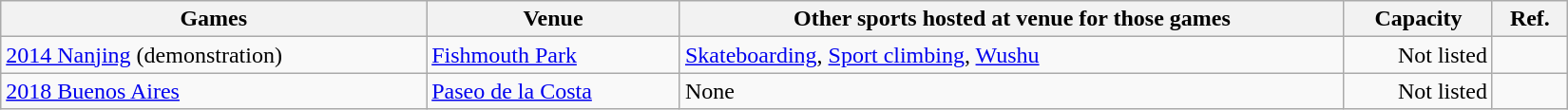<table class="wikitable sortable" width="1100px">
<tr>
<th>Games</th>
<th>Venue</th>
<th>Other sports hosted at venue for those games</th>
<th>Capacity</th>
<th>Ref.</th>
</tr>
<tr>
<td><a href='#'>2014 Nanjing</a> (demonstration)</td>
<td><a href='#'>Fishmouth Park</a></td>
<td><a href='#'>Skateboarding</a>, <a href='#'>Sport climbing</a>, <a href='#'>Wushu</a></td>
<td align="right">Not listed</td>
<td align="center"></td>
</tr>
<tr>
<td><a href='#'>2018 Buenos Aires</a></td>
<td><a href='#'>Paseo de la Costa</a></td>
<td>None</td>
<td align="right">Not listed</td>
<td align="center"></td>
</tr>
</table>
